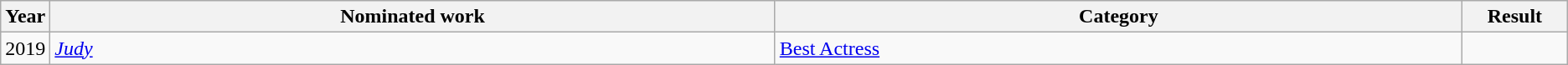<table class="wikitable sortable">
<tr>
<th scope="col" style="width:1em;">Year</th>
<th scope="col" style="width:39em;">Nominated work</th>
<th scope="col" style="width:37em;">Category</th>
<th scope="col" style="width:5em;">Result</th>
</tr>
<tr>
<td>2019</td>
<td><em><a href='#'>Judy</a></em></td>
<td><a href='#'>Best Actress</a></td>
<td></td>
</tr>
</table>
